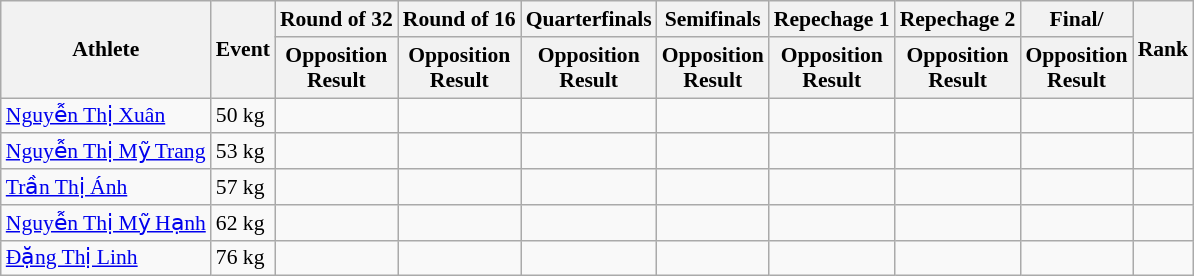<table class=wikitable style="text-align:center; font-size:90%">
<tr>
<th rowspan=2>Athlete</th>
<th rowspan=2>Event</th>
<th>Round of 32</th>
<th>Round of 16</th>
<th>Quarterfinals</th>
<th>Semifinals</th>
<th>Repechage 1</th>
<th>Repechage 2</th>
<th>Final/</th>
<th rowspan=2>Rank</th>
</tr>
<tr>
<th>Opposition<br>Result</th>
<th>Opposition<br>Result</th>
<th>Opposition<br>Result</th>
<th>Opposition<br>Result</th>
<th>Opposition<br>Result</th>
<th>Opposition<br>Result</th>
<th>Opposition<br>Result</th>
</tr>
<tr>
<td align="left"><a href='#'>Nguyễn Thị Xuân</a></td>
<td align="left">50 kg</td>
<td></td>
<td></td>
<td></td>
<td></td>
<td></td>
<td></td>
<td></td>
<td></td>
</tr>
<tr>
<td align="left"><a href='#'>Nguyễn Thị Mỹ Trang</a></td>
<td align="left">53 kg</td>
<td></td>
<td></td>
<td></td>
<td></td>
<td></td>
<td></td>
<td></td>
<td></td>
</tr>
<tr>
<td align="left"><a href='#'>Trần Thị Ánh</a></td>
<td align="left">57 kg</td>
<td></td>
<td></td>
<td></td>
<td></td>
<td></td>
<td></td>
<td></td>
<td></td>
</tr>
<tr>
<td align="left"><a href='#'>Nguyễn Thị Mỹ Hạnh</a></td>
<td align="left">62 kg</td>
<td></td>
<td></td>
<td></td>
<td></td>
<td></td>
<td></td>
<td></td>
<td></td>
</tr>
<tr>
<td align="left"><a href='#'>Đặng Thị Linh</a></td>
<td align="left">76 kg</td>
<td></td>
<td></td>
<td></td>
<td></td>
<td></td>
<td></td>
<td></td>
<td></td>
</tr>
</table>
